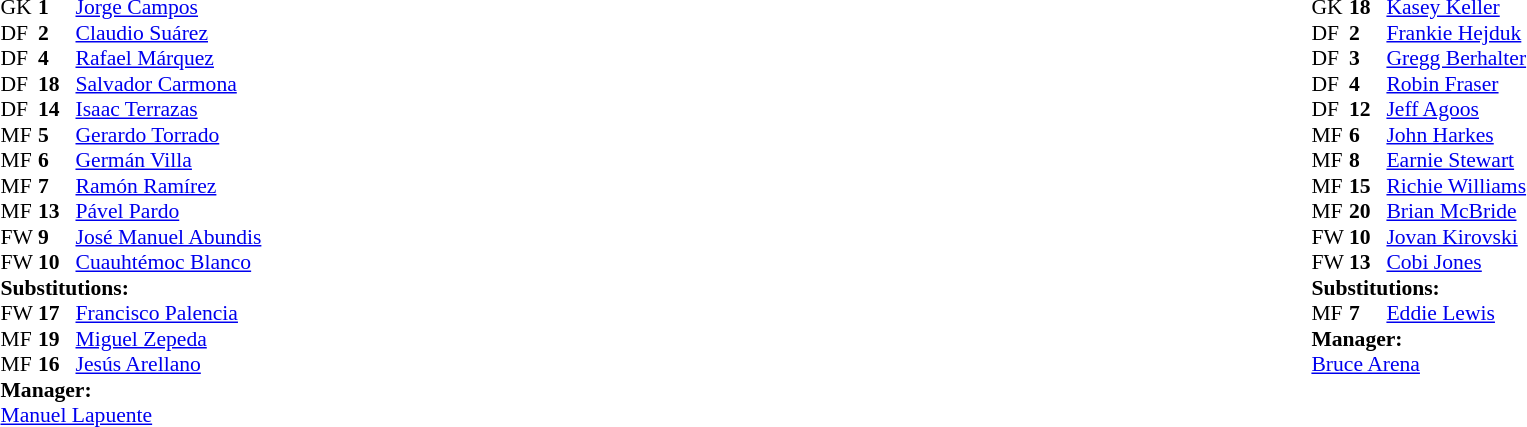<table width="100%">
<tr>
<td valign="top" width="50%"><br><table style="font-size: 90%" cellspacing="0" cellpadding="0">
<tr>
<th width=25></th>
<th width=25></th>
</tr>
<tr>
<td>GK</td>
<td><strong>1</strong></td>
<td><a href='#'>Jorge Campos</a></td>
</tr>
<tr>
<td>DF</td>
<td><strong>2</strong></td>
<td><a href='#'>Claudio Suárez</a></td>
</tr>
<tr>
<td>DF</td>
<td><strong>4</strong></td>
<td><a href='#'>Rafael Márquez</a></td>
</tr>
<tr>
<td>DF</td>
<td><strong>18</strong></td>
<td><a href='#'>Salvador Carmona</a></td>
</tr>
<tr>
<td>DF</td>
<td><strong>14</strong></td>
<td><a href='#'>Isaac Terrazas</a></td>
<td></td>
<td></td>
</tr>
<tr>
<td>MF</td>
<td><strong>5</strong></td>
<td><a href='#'>Gerardo Torrado</a></td>
<td></td>
<td></td>
</tr>
<tr>
<td>MF</td>
<td><strong>6</strong></td>
<td><a href='#'>Germán Villa</a></td>
</tr>
<tr>
<td>MF</td>
<td><strong>7</strong></td>
<td><a href='#'>Ramón Ramírez</a></td>
<td></td>
<td></td>
</tr>
<tr>
<td>MF</td>
<td><strong>13</strong></td>
<td><a href='#'>Pável Pardo</a></td>
</tr>
<tr>
<td>FW</td>
<td><strong>9</strong></td>
<td><a href='#'>José Manuel Abundis</a></td>
</tr>
<tr>
<td>FW</td>
<td><strong>10</strong></td>
<td><a href='#'>Cuauhtémoc Blanco</a></td>
<td></td>
</tr>
<tr>
<td colspan=3><strong>Substitutions:</strong></td>
</tr>
<tr>
<td>FW</td>
<td><strong>17</strong></td>
<td><a href='#'>Francisco Palencia</a></td>
<td></td>
<td></td>
</tr>
<tr>
<td>MF</td>
<td><strong>19</strong></td>
<td><a href='#'>Miguel Zepeda</a></td>
<td></td>
<td></td>
</tr>
<tr>
<td>MF</td>
<td><strong>16</strong></td>
<td><a href='#'>Jesús Arellano</a></td>
<td></td>
<td></td>
</tr>
<tr>
<td colspan=3><strong>Manager:</strong></td>
</tr>
<tr>
<td colspan="4"><a href='#'>Manuel Lapuente</a></td>
</tr>
</table>
</td>
<td valign="top"></td>
<td valign="top" width="50%"><br><table style="font-size: 90%" cellspacing="0" cellpadding="0" align="center">
<tr>
<th width=25></th>
<th width=25></th>
</tr>
<tr>
<td>GK</td>
<td><strong>18</strong></td>
<td><a href='#'>Kasey Keller</a></td>
</tr>
<tr>
<td>DF</td>
<td><strong>2</strong></td>
<td><a href='#'>Frankie Hejduk</a></td>
</tr>
<tr>
<td>DF</td>
<td><strong>3</strong></td>
<td><a href='#'>Gregg Berhalter</a></td>
</tr>
<tr>
<td>DF</td>
<td><strong>4</strong></td>
<td><a href='#'>Robin Fraser</a></td>
<td></td>
</tr>
<tr>
<td>DF</td>
<td><strong>12</strong></td>
<td><a href='#'>Jeff Agoos</a></td>
</tr>
<tr>
<td>MF</td>
<td><strong>6</strong></td>
<td><a href='#'>John Harkes</a></td>
<td></td>
</tr>
<tr>
<td>MF</td>
<td><strong>8</strong></td>
<td><a href='#'>Earnie Stewart</a></td>
</tr>
<tr>
<td>MF</td>
<td><strong>15</strong></td>
<td><a href='#'>Richie Williams</a></td>
</tr>
<tr>
<td>MF</td>
<td><strong>20</strong></td>
<td><a href='#'>Brian McBride</a></td>
<td></td>
<td></td>
</tr>
<tr>
<td>FW</td>
<td><strong>10</strong></td>
<td><a href='#'>Jovan Kirovski</a></td>
</tr>
<tr>
<td>FW</td>
<td><strong>13</strong></td>
<td><a href='#'>Cobi Jones</a></td>
</tr>
<tr>
<td colspan=3><strong>Substitutions:</strong></td>
</tr>
<tr>
<td>MF</td>
<td><strong>7</strong></td>
<td><a href='#'>Eddie Lewis</a></td>
<td></td>
<td></td>
</tr>
<tr>
<td colspan=3><strong>Manager:</strong></td>
</tr>
<tr>
<td colspan=3><a href='#'>Bruce Arena</a></td>
</tr>
</table>
</td>
</tr>
</table>
